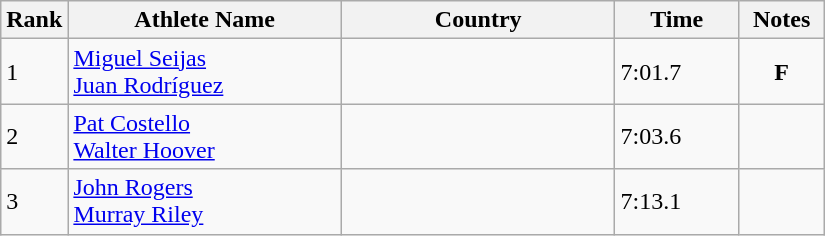<table class="wikitable">
<tr>
<th width=25>Rank</th>
<th width=175>Athlete Name</th>
<th width=175>Country</th>
<th width=75>Time</th>
<th width=50>Notes</th>
</tr>
<tr>
<td>1</td>
<td><a href='#'>Miguel Seijas</a><br><a href='#'>Juan Rodríguez</a></td>
<td></td>
<td>7:01.7</td>
<td align=center><strong>F</strong></td>
</tr>
<tr>
<td>2</td>
<td><a href='#'>Pat Costello</a><br><a href='#'>Walter Hoover</a></td>
<td></td>
<td>7:03.6</td>
<td></td>
</tr>
<tr>
<td>3</td>
<td><a href='#'>John Rogers</a><br><a href='#'>Murray Riley</a></td>
<td></td>
<td>7:13.1</td>
<td></td>
</tr>
</table>
